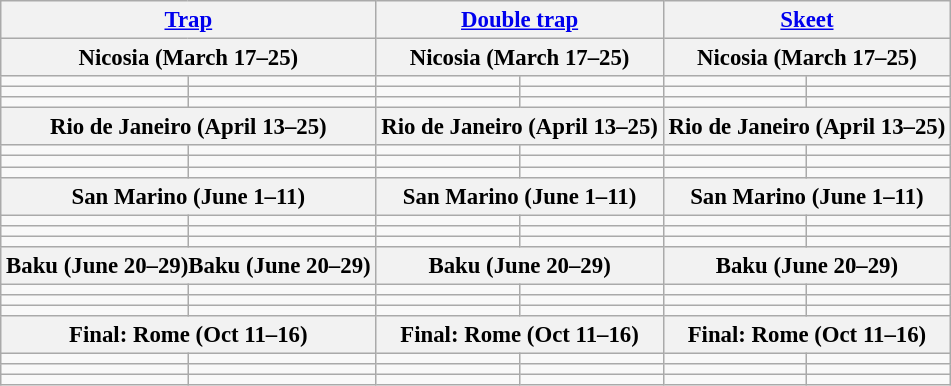<table class="wikitable" style="font-size: 95%">
<tr>
<th colspan="2"><a href='#'>Trap</a></th>
<th colspan="2"><a href='#'>Double trap</a></th>
<th colspan="2"><a href='#'>Skeet</a></th>
</tr>
<tr>
<th colspan="2">Nicosia (March 17–25)</th>
<th colspan="2">Nicosia (March 17–25)</th>
<th colspan="2">Nicosia (March 17–25)</th>
</tr>
<tr>
<td></td>
<td></td>
<td></td>
<td></td>
<td></td>
<td></td>
</tr>
<tr>
<td></td>
<td></td>
<td></td>
<td></td>
<td></td>
<td></td>
</tr>
<tr>
<td></td>
<td></td>
<td></td>
<td></td>
<td></td>
<td></td>
</tr>
<tr>
<th colspan="2">Rio de Janeiro (April 13–25)</th>
<th colspan="2">Rio de Janeiro (April 13–25)</th>
<th colspan="2">Rio de Janeiro (April 13–25)</th>
</tr>
<tr>
<td></td>
<td></td>
<td></td>
<td></td>
<td></td>
<td></td>
</tr>
<tr>
<td></td>
<td></td>
<td></td>
<td></td>
<td></td>
<td></td>
</tr>
<tr>
<td></td>
<td></td>
<td></td>
<td></td>
<td></td>
<td></td>
</tr>
<tr>
<th colspan="2">San Marino (June 1–11)</th>
<th colspan="2">San Marino (June 1–11)</th>
<th colspan="2">San Marino (June 1–11)</th>
</tr>
<tr>
<td></td>
<td></td>
<td></td>
<td></td>
<td></td>
<td></td>
</tr>
<tr>
<td></td>
<td></td>
<td></td>
<td></td>
<td></td>
<td></td>
</tr>
<tr>
<td></td>
<td></td>
<td></td>
<td></td>
<td></td>
<td></td>
</tr>
<tr>
<th colspan="2">Baku (June 20–29)Baku (June 20–29)</th>
<th colspan="2">Baku (June 20–29)</th>
<th colspan="2">Baku (June 20–29)</th>
</tr>
<tr>
<td></td>
<td></td>
<td></td>
<td></td>
<td></td>
<td></td>
</tr>
<tr>
<td></td>
<td></td>
<td></td>
<td></td>
<td></td>
<td></td>
</tr>
<tr>
<td></td>
<td></td>
<td></td>
<td></td>
<td></td>
<td></td>
</tr>
<tr>
<th colspan="2">Final: Rome (Oct 11–16)</th>
<th colspan="2">Final: Rome (Oct 11–16)</th>
<th colspan="2">Final: Rome (Oct 11–16)</th>
</tr>
<tr>
<td></td>
<td></td>
<td></td>
<td></td>
<td></td>
<td></td>
</tr>
<tr>
<td></td>
<td></td>
<td></td>
<td></td>
<td></td>
<td></td>
</tr>
<tr>
<td></td>
<td></td>
<td></td>
<td></td>
<td></td>
<td></td>
</tr>
</table>
